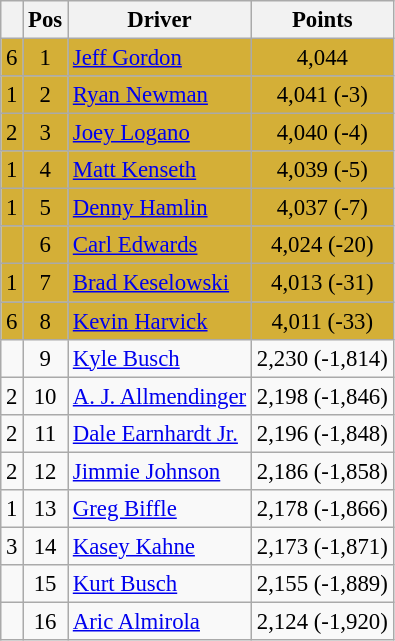<table class="wikitable" style="font-size: 95%;">
<tr>
<th></th>
<th>Pos</th>
<th>Driver</th>
<th>Points</th>
</tr>
<tr style="background:#D4AF37;">
<td align="left"> 6</td>
<td style="text-align:center;">1</td>
<td><a href='#'>Jeff Gordon</a></td>
<td style="text-align:center;">4,044</td>
</tr>
<tr style="background:#D4AF37;">
<td align="left"> 1</td>
<td style="text-align:center;">2</td>
<td><a href='#'>Ryan Newman</a></td>
<td style="text-align:center;">4,041 (-3)</td>
</tr>
<tr style="background:#D4AF37;">
<td align="left"> 2</td>
<td style="text-align:center;">3</td>
<td><a href='#'>Joey Logano</a></td>
<td style="text-align:center;">4,040 (-4)</td>
</tr>
<tr style="background:#D4AF37;">
<td align="left"> 1</td>
<td style="text-align:center;">4</td>
<td><a href='#'>Matt Kenseth</a></td>
<td style="text-align:center;">4,039 (-5)</td>
</tr>
<tr style="background:#D4AF37;">
<td align="left"> 1</td>
<td style="text-align:center;">5</td>
<td><a href='#'>Denny Hamlin</a></td>
<td style="text-align:center;">4,037 (-7)</td>
</tr>
<tr style="background:#D4AF37;">
<td align="left"></td>
<td style="text-align:center;">6</td>
<td><a href='#'>Carl Edwards</a></td>
<td style="text-align:center;">4,024 (-20)</td>
</tr>
<tr style="background:#D4AF37;">
<td align="left"> 1</td>
<td style="text-align:center;">7</td>
<td><a href='#'>Brad Keselowski</a></td>
<td style="text-align:center;">4,013 (-31)</td>
</tr>
<tr style="background:#D4AF37;">
<td align="left"> 6</td>
<td style="text-align:center;">8</td>
<td><a href='#'>Kevin Harvick</a></td>
<td style="text-align:center;">4,011 (-33)</td>
</tr>
<tr>
<td align="left"></td>
<td style="text-align:center;">9</td>
<td><a href='#'>Kyle Busch</a></td>
<td style="text-align:center;">2,230 (-1,814)</td>
</tr>
<tr>
<td align="left"> 2</td>
<td style="text-align:center;">10</td>
<td><a href='#'>A. J. Allmendinger</a></td>
<td style="text-align:center;">2,198 (-1,846)</td>
</tr>
<tr>
<td align="left"> 2</td>
<td style="text-align:center;">11</td>
<td><a href='#'>Dale Earnhardt Jr.</a></td>
<td style="text-align:center;">2,196 (-1,848)</td>
</tr>
<tr>
<td align="left"> 2</td>
<td style="text-align:center;">12</td>
<td><a href='#'>Jimmie Johnson</a></td>
<td style="text-align:center;">2,186 (-1,858)</td>
</tr>
<tr>
<td align="left"> 1</td>
<td style="text-align:center;">13</td>
<td><a href='#'>Greg Biffle</a></td>
<td style="text-align:center;">2,178 (-1,866)</td>
</tr>
<tr>
<td align="left"> 3</td>
<td style="text-align:center;">14</td>
<td><a href='#'>Kasey Kahne</a></td>
<td style="text-align:center;">2,173 (-1,871)</td>
</tr>
<tr>
<td align="left"></td>
<td style="text-align:center;">15</td>
<td><a href='#'>Kurt Busch</a></td>
<td style="text-align:center;">2,155 (-1,889)</td>
</tr>
<tr>
<td align="left"></td>
<td style="text-align:center;">16</td>
<td><a href='#'>Aric Almirola</a></td>
<td style="text-align:center;">2,124 (-1,920)</td>
</tr>
</table>
